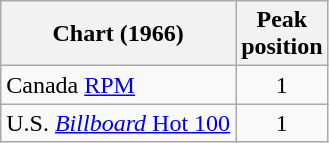<table class="wikitable">
<tr>
<th>Chart (1966)</th>
<th>Peak<br>position</th>
</tr>
<tr>
<td>Canada <a href='#'>RPM</a></td>
<td align="center">1</td>
</tr>
<tr>
<td>U.S. <a href='#'><em>Billboard</em> Hot 100</a></td>
<td align="center">1</td>
</tr>
</table>
